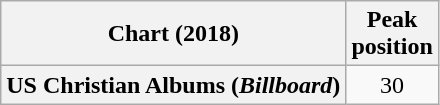<table class="wikitable sortable plainrowheaders" style="text-align:center">
<tr>
<th scope="col">Chart (2018)</th>
<th scope="col">Peak<br>position</th>
</tr>
<tr>
<th scope="row">US Christian Albums (<em>Billboard</em>)</th>
<td>30</td>
</tr>
</table>
